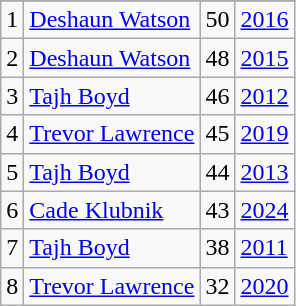<table class="wikitable">
<tr>
</tr>
<tr>
<td>1</td>
<td><a href='#'>Deshaun Watson</a></td>
<td><abbr>50</abbr></td>
<td><a href='#'>2016</a></td>
</tr>
<tr>
<td>2</td>
<td><a href='#'>Deshaun Watson</a></td>
<td><abbr>48</abbr></td>
<td><a href='#'>2015</a></td>
</tr>
<tr>
<td>3</td>
<td><a href='#'>Tajh Boyd</a></td>
<td><abbr>46</abbr></td>
<td><a href='#'>2012</a></td>
</tr>
<tr>
<td>4</td>
<td><a href='#'>Trevor Lawrence</a></td>
<td><abbr>45</abbr></td>
<td><a href='#'>2019</a></td>
</tr>
<tr>
<td>5</td>
<td><a href='#'>Tajh Boyd</a></td>
<td><abbr>44</abbr></td>
<td><a href='#'>2013</a></td>
</tr>
<tr>
<td>6</td>
<td><a href='#'>Cade Klubnik</a></td>
<td><abbr>43</abbr></td>
<td><a href='#'>2024</a></td>
</tr>
<tr>
<td>7</td>
<td><a href='#'>Tajh Boyd</a></td>
<td><abbr>38</abbr></td>
<td><a href='#'>2011</a></td>
</tr>
<tr>
<td>8</td>
<td><a href='#'>Trevor Lawrence</a></td>
<td><abbr>32</abbr></td>
<td><a href='#'>2020</a></td>
</tr>
</table>
